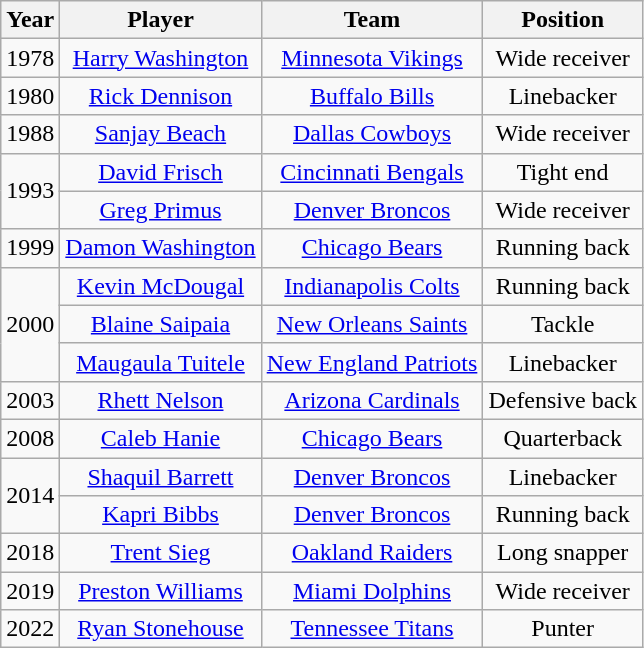<table class="wikitable sortable" style="text-align: center;">
<tr>
<th>Year</th>
<th>Player</th>
<th>Team</th>
<th>Position</th>
</tr>
<tr>
<td>1978</td>
<td><a href='#'>Harry Washington</a></td>
<td><a href='#'>Minnesota Vikings</a></td>
<td>Wide receiver</td>
</tr>
<tr>
<td>1980</td>
<td><a href='#'>Rick Dennison</a></td>
<td><a href='#'>Buffalo Bills</a></td>
<td>Linebacker</td>
</tr>
<tr>
<td>1988</td>
<td><a href='#'>Sanjay Beach</a></td>
<td><a href='#'>Dallas Cowboys</a></td>
<td>Wide receiver</td>
</tr>
<tr>
<td rowspan="2">1993</td>
<td><a href='#'>David Frisch</a></td>
<td><a href='#'>Cincinnati Bengals</a></td>
<td>Tight end</td>
</tr>
<tr>
<td><a href='#'>Greg Primus</a></td>
<td><a href='#'>Denver Broncos</a></td>
<td>Wide receiver</td>
</tr>
<tr>
<td>1999</td>
<td><a href='#'>Damon Washington</a></td>
<td><a href='#'>Chicago Bears</a></td>
<td>Running back</td>
</tr>
<tr>
<td rowspan="3">2000</td>
<td><a href='#'>Kevin McDougal</a></td>
<td><a href='#'>Indianapolis Colts</a></td>
<td>Running back</td>
</tr>
<tr>
<td><a href='#'>Blaine Saipaia</a></td>
<td><a href='#'>New Orleans Saints</a></td>
<td>Tackle</td>
</tr>
<tr>
<td><a href='#'>Maugaula Tuitele</a></td>
<td><a href='#'>New England Patriots</a></td>
<td>Linebacker</td>
</tr>
<tr>
<td>2003</td>
<td><a href='#'>Rhett Nelson</a></td>
<td><a href='#'>Arizona Cardinals</a></td>
<td>Defensive back</td>
</tr>
<tr>
<td>2008</td>
<td><a href='#'>Caleb Hanie</a></td>
<td><a href='#'>Chicago Bears</a></td>
<td>Quarterback</td>
</tr>
<tr>
<td rowspan="2">2014</td>
<td><a href='#'>Shaquil Barrett</a></td>
<td><a href='#'>Denver Broncos</a></td>
<td>Linebacker</td>
</tr>
<tr>
<td><a href='#'>Kapri Bibbs</a></td>
<td><a href='#'>Denver Broncos</a></td>
<td>Running back</td>
</tr>
<tr>
<td>2018</td>
<td><a href='#'>Trent Sieg</a></td>
<td><a href='#'>Oakland Raiders</a></td>
<td>Long snapper</td>
</tr>
<tr>
<td>2019</td>
<td><a href='#'>Preston Williams</a></td>
<td><a href='#'>Miami Dolphins</a></td>
<td>Wide receiver</td>
</tr>
<tr>
<td>2022</td>
<td><a href='#'>Ryan Stonehouse</a></td>
<td><a href='#'>Tennessee Titans</a></td>
<td>Punter</td>
</tr>
</table>
